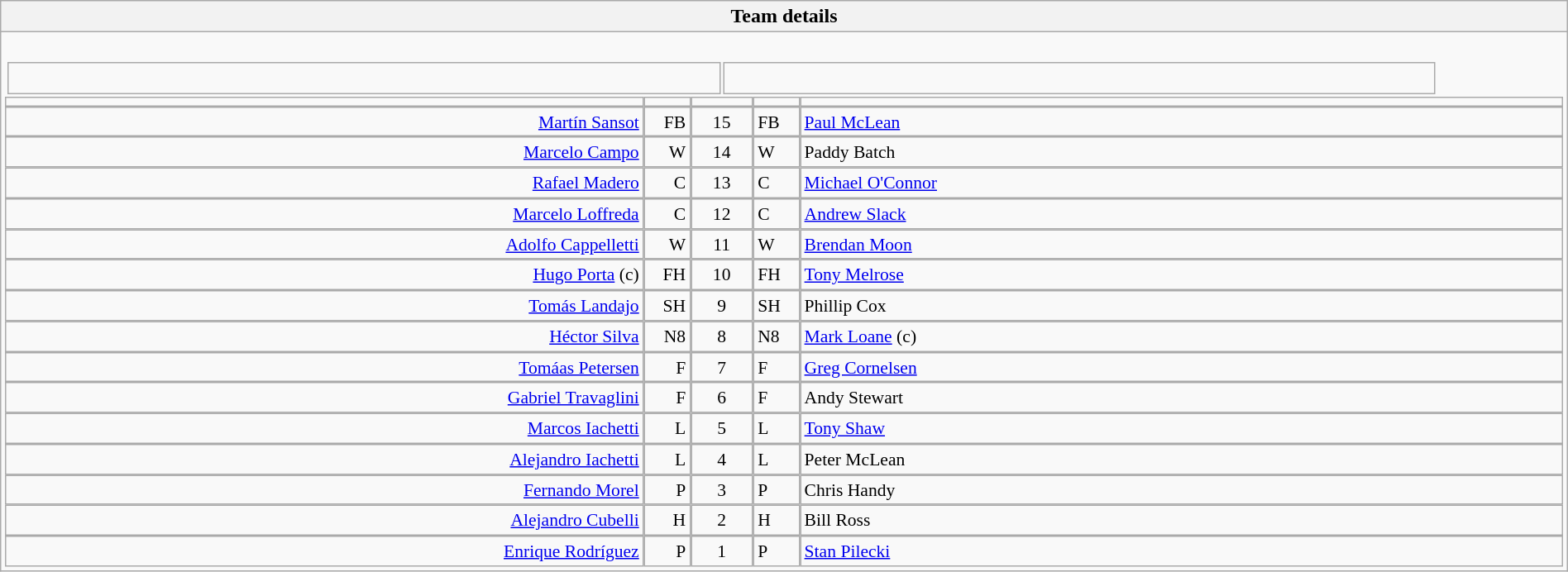<table style="width:100%" class="wikitable collapsible collapsed">
<tr>
<th>Team details</th>
</tr>
<tr>
<td><br><table width=92% |>
<tr>
<td></td>
<td><br></td>
</tr>
</table>
<table width="100%" style="font-size: 90%; " cellspacing="0" cellpadding="0" align=center>
<tr>
<td width=41%; text-align=right></td>
<td width=3%; text-align:right></td>
<td width=4%; text-align:center></td>
<td width=3%; text-align:left></td>
<td width=49%; text-align:left></td>
</tr>
<tr>
<td align=right><a href='#'>Martín Sansot</a></td>
<td align=right>FB</td>
<td align=center>15</td>
<td>FB</td>
<td><a href='#'>Paul McLean</a></td>
</tr>
<tr>
<td align=right><a href='#'>Marcelo Campo</a></td>
<td align=right>W</td>
<td align=center>14</td>
<td>W</td>
<td>Paddy Batch</td>
</tr>
<tr>
<td align=right><a href='#'>Rafael Madero</a></td>
<td align=right>C</td>
<td align=center>13</td>
<td>C</td>
<td><a href='#'>Michael O'Connor</a></td>
</tr>
<tr>
<td align=right><a href='#'>Marcelo Loffreda</a></td>
<td align=right>C</td>
<td align=center>12</td>
<td>C</td>
<td><a href='#'>Andrew Slack</a></td>
</tr>
<tr>
<td align=right><a href='#'>Adolfo Cappelletti</a></td>
<td align=right>W</td>
<td align=center>11</td>
<td>W</td>
<td><a href='#'>Brendan Moon</a></td>
</tr>
<tr>
<td align=right><a href='#'>Hugo Porta</a> (c)</td>
<td align=right>FH</td>
<td align=center>10</td>
<td>FH</td>
<td><a href='#'>Tony Melrose</a></td>
</tr>
<tr>
<td align=right><a href='#'>Tomás Landajo</a></td>
<td align=right>SH</td>
<td align=center>9</td>
<td>SH</td>
<td>Phillip Cox</td>
</tr>
<tr>
<td align=right><a href='#'>Héctor Silva</a></td>
<td align=right>N8</td>
<td align=center>8</td>
<td>N8</td>
<td><a href='#'>Mark Loane</a> (c)</td>
</tr>
<tr>
<td align=right><a href='#'>Tomáas Petersen</a></td>
<td align=right>F</td>
<td align=center>7</td>
<td>F</td>
<td><a href='#'>Greg Cornelsen</a></td>
</tr>
<tr>
<td align=right><a href='#'>Gabriel Travaglini</a></td>
<td align=right>F</td>
<td align=center>6</td>
<td>F</td>
<td>Andy Stewart</td>
</tr>
<tr>
<td align=right><a href='#'>Marcos Iachetti</a></td>
<td align=right>L</td>
<td align=center>5</td>
<td>L</td>
<td><a href='#'>Tony Shaw</a></td>
</tr>
<tr>
<td align=right><a href='#'>Alejandro Iachetti</a></td>
<td align=right>L</td>
<td align=center>4</td>
<td>L</td>
<td>Peter McLean</td>
</tr>
<tr>
<td align=right><a href='#'>Fernando Morel</a></td>
<td align=right>P</td>
<td align=center>3</td>
<td>P</td>
<td>Chris Handy</td>
</tr>
<tr>
<td align=right><a href='#'>Alejandro Cubelli</a></td>
<td align=right>H</td>
<td align=center>2</td>
<td>H</td>
<td>Bill Ross</td>
</tr>
<tr>
<td align=right><a href='#'>Enrique Rodríguez</a></td>
<td align=right>P</td>
<td align=center>1</td>
<td>P</td>
<td><a href='#'>Stan Pilecki</a></td>
</tr>
</table>
</td>
</tr>
</table>
